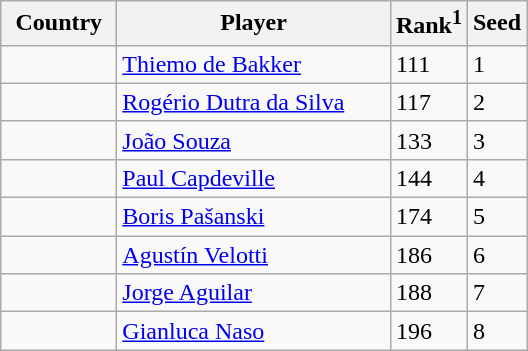<table class="sortable wikitable">
<tr>
<th width="70">Country</th>
<th width="175">Player</th>
<th>Rank<sup>1</sup></th>
<th>Seed</th>
</tr>
<tr>
<td></td>
<td><a href='#'>Thiemo de Bakker</a></td>
<td>111</td>
<td>1</td>
</tr>
<tr>
<td></td>
<td><a href='#'>Rogério Dutra da Silva</a></td>
<td>117</td>
<td>2</td>
</tr>
<tr>
<td></td>
<td><a href='#'>João Souza</a></td>
<td>133</td>
<td>3</td>
</tr>
<tr>
<td></td>
<td><a href='#'>Paul Capdeville</a></td>
<td>144</td>
<td>4</td>
</tr>
<tr>
<td></td>
<td><a href='#'>Boris Pašanski</a></td>
<td>174</td>
<td>5</td>
</tr>
<tr>
<td></td>
<td><a href='#'>Agustín Velotti</a></td>
<td>186</td>
<td>6</td>
</tr>
<tr>
<td></td>
<td><a href='#'>Jorge Aguilar</a></td>
<td>188</td>
<td>7</td>
</tr>
<tr>
<td></td>
<td><a href='#'>Gianluca Naso</a></td>
<td>196</td>
<td>8</td>
</tr>
</table>
